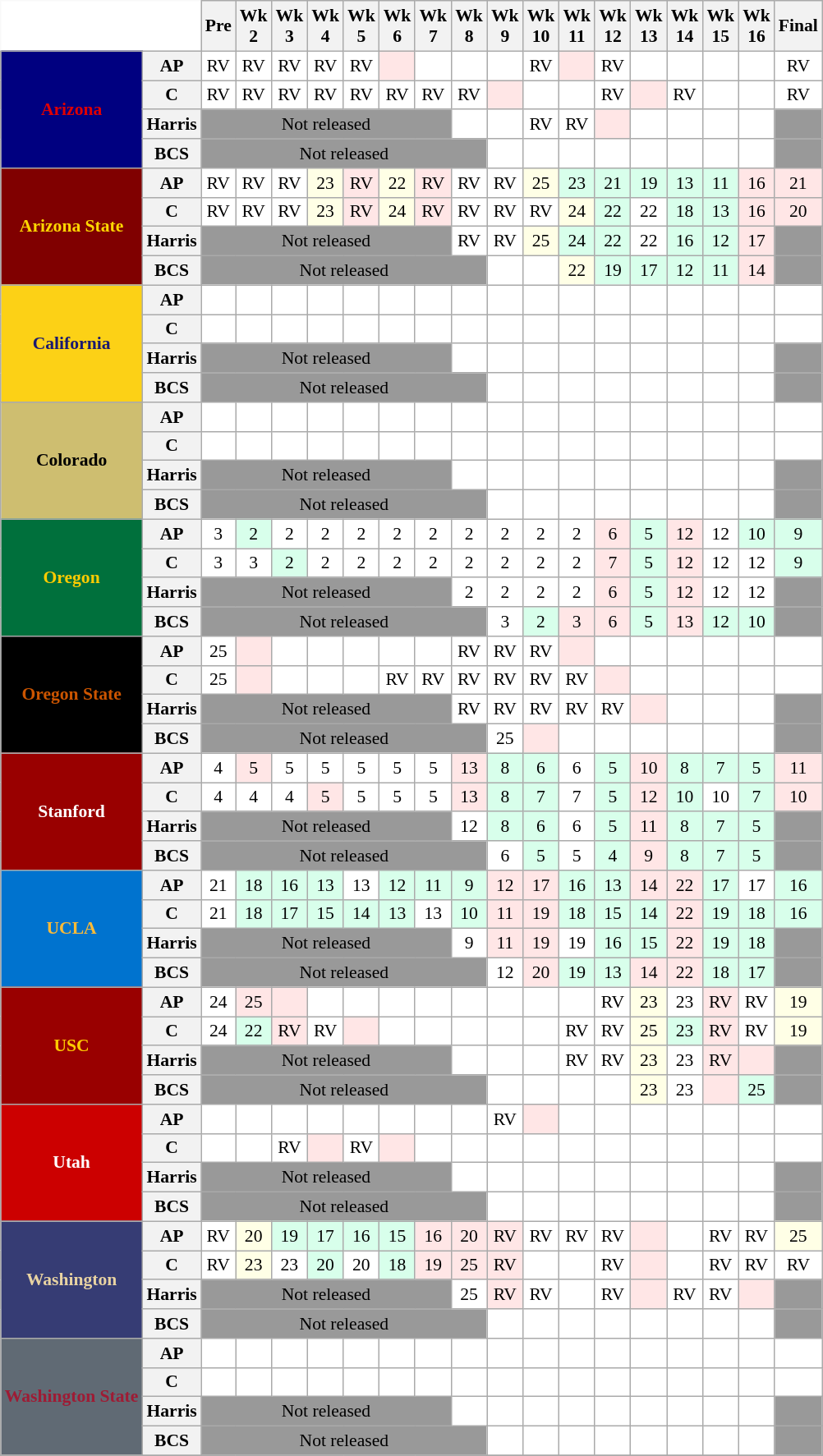<table class="wikitable" style="white-space:nowrap;font-size:90%;">
<tr>
<th colspan=2 style="background:white; border-top-style:hidden; border-left-style:hidden;"> </th>
<th>Pre</th>
<th>Wk<br>2</th>
<th>Wk<br>3</th>
<th>Wk<br>4</th>
<th>Wk<br>5</th>
<th>Wk<br>6</th>
<th>Wk<br>7</th>
<th>Wk<br>8</th>
<th>Wk<br>9</th>
<th>Wk<br>10</th>
<th>Wk<br>11</th>
<th>Wk<br>12</th>
<th>Wk<br>13</th>
<th>Wk<br>14</th>
<th>Wk<br>15</th>
<th>Wk<br> 16</th>
<th>Final</th>
</tr>
<tr style="text-align:center;">
<th rowspan=4 style="background:#000080; color:#e00000;">Arizona</th>
<th>AP</th>
<td style="background:#FFF;">RV</td>
<td style="background:#FFF;">RV</td>
<td style="background:#FFF;">RV</td>
<td style="background:#FFF;">RV</td>
<td style="background:#FFF;">RV</td>
<td style="background:#FFE6E6;"></td>
<td style="background:#FFF;"></td>
<td style="background:#FFF;"></td>
<td style="background:#FFF;"></td>
<td style="background:#FFF;">RV</td>
<td style="background:#FFE6E6;"></td>
<td style="background:#FFF;">RV</td>
<td style="background:#FFF;"></td>
<td style="background:#FFF;"></td>
<td style="background:#FFF;"></td>
<td style="background:#FFF;"></td>
<td style="background:#FFF;">RV</td>
</tr>
<tr style="text-align:center;">
<th>C</th>
<td style="background:#FFF;">RV</td>
<td style="background:#FFF;">RV</td>
<td style="background:#FFF;">RV</td>
<td style="background:#FFF;">RV</td>
<td style="background:#FFF;">RV</td>
<td style="background:#FFF;">RV</td>
<td style="background:#FFF;">RV</td>
<td style="background:#FFF;">RV</td>
<td style="background:#FFE6E6;"></td>
<td style="background:#FFF;"></td>
<td style="background:#FFF;"></td>
<td style="background:#FFF;">RV</td>
<td style="background:#FFE6E6;"></td>
<td style="background:#FFF;">RV</td>
<td style="background:#FFF;"></td>
<td style="background:#FFF;"></td>
<td style="background:#FFF;">RV</td>
</tr>
<tr style="text-align:center;">
<th>Harris</th>
<td colspan="7" style="background:#999999;">Not released</td>
<td style="background:#FFF;"></td>
<td style="background:#FFF;"></td>
<td style="background:#FFF;">RV</td>
<td style="background:#FFF;">RV</td>
<td style="background:#FFE6E6;"></td>
<td style="background:#FFF;"></td>
<td style="background:#FFF;"></td>
<td style="background:#FFF;"></td>
<td style="background:#FFF;"></td>
<td style="background:#999999;"></td>
</tr>
<tr style="text-align:center;">
<th>BCS</th>
<td colspan="8" style="background:#999999;">Not released</td>
<td style="background:#FFF;"></td>
<td style="background:#FFF;"></td>
<td style="background:#FFF;"></td>
<td style="background:#FFF;"></td>
<td style="background:#FFF;"></td>
<td style="background:#FFF;"></td>
<td style="background:#FFF;"></td>
<td style="background:#FFF;"></td>
<td style="background:#999999;"></td>
</tr>
<tr style="text-align:center;">
<th rowspan=4 style="background:#800000; color:#FFD700;">Arizona State</th>
<th>AP</th>
<td style="background:#FFF;">RV</td>
<td style="background:#FFF;">RV</td>
<td style="background:#FFF;">RV</td>
<td style="background:#FFFFE6;">23</td>
<td style="background:#FFE6E6;">RV</td>
<td style="background:#FFFFE6;">22</td>
<td style="background:#FFE6E6;">RV</td>
<td style="background:#FFF;">RV</td>
<td style="background:#FFF;">RV</td>
<td style="background:#FFFFE6;">25</td>
<td style="background:#D8FFEB;">23</td>
<td style="background:#D8FFEB;">21</td>
<td style="background:#D8FFEB;">19</td>
<td style="background:#D8FFEB;">13</td>
<td style="background:#D8FFEB;">11</td>
<td style="background:#FFE6E6;">16</td>
<td style="background:#FFE6E6;">21</td>
</tr>
<tr style="text-align:center;">
<th>C</th>
<td style="background:#FFF;">RV</td>
<td style="background:#FFF;">RV</td>
<td style="background:#FFF;">RV</td>
<td style="background:#FFFFE6;">23</td>
<td style="background:#FFE6E6;">RV</td>
<td style="background:#FFFFE6;">24</td>
<td style="background:#FFE6E6;">RV</td>
<td style="background:#FFF;">RV</td>
<td style="background:#FFF;">RV</td>
<td style="background:#FFF;">RV</td>
<td style="background:#FFFFE6;">24</td>
<td style="background:#D8FFEB;">22</td>
<td style="background:#FFF;">22</td>
<td style="background:#D8FFEB;">18</td>
<td style="background:#D8FFEB;">13</td>
<td style="background:#FFE6E6;">16</td>
<td style="background:#FFE6E6;">20</td>
</tr>
<tr style="text-align:center;">
<th>Harris</th>
<td colspan="7" style="background:#999999;">Not released</td>
<td style="background:#FFF;">RV</td>
<td style="background:#FFF;">RV</td>
<td style="background:#FFFFE6;">25</td>
<td style="background:#D8FFEB;">24</td>
<td style="background:#D8FFEB;">22</td>
<td style="background:#FFF;">22</td>
<td style="background:#D8FFEB;">16</td>
<td style="background:#D8FFEB;">12</td>
<td style="background:#FFE6E6;">17</td>
<td style="background:#999999;"></td>
</tr>
<tr style="text-align:center;">
<th>BCS</th>
<td colspan="8" style="background:#999999;">Not released</td>
<td style="background:#FFF;"></td>
<td style="background:#FFF;"></td>
<td style="background:#FFFFE6;">22</td>
<td style="background:#D8FFEB;">19</td>
<td style="background:#D8FFEB;">17</td>
<td style="background:#D8FFEB;">12</td>
<td style="background:#D8FFEB;">11</td>
<td style="background:#FFE6E6;">14</td>
<td style="background:#999999;"></td>
</tr>
<tr style="text-align:center;">
<th rowspan=4 style="background:#FCD116; color:#191970;">California</th>
<th>AP</th>
<td style="background:#FFF;"></td>
<td style="background:#FFF;"></td>
<td style="background:#FFF;"></td>
<td style="background:#FFF;"></td>
<td style="background:#FFF;"></td>
<td style="background:#FFF;"></td>
<td style="background:#FFF;"></td>
<td style="background:#FFF;"></td>
<td style="background:#FFF;"></td>
<td style="background:#FFF;"></td>
<td style="background:#FFF;"></td>
<td style="background:#FFF;"></td>
<td style="background:#FFF;"></td>
<td style="background:#FFF;"></td>
<td style="background:#FFF;"></td>
<td style="background:#FFF;"></td>
<td style="background:#FFF;"></td>
</tr>
<tr style="text-align:center;">
<th>C</th>
<td style="background:#FFF;"></td>
<td style="background:#FFF;"></td>
<td style="background:#FFF;"></td>
<td style="background:#FFF;"></td>
<td style="background:#FFF;"></td>
<td style="background:#FFF;"></td>
<td style="background:#FFF;"></td>
<td style="background:#FFF;"></td>
<td style="background:#FFF;"></td>
<td style="background:#FFF;"></td>
<td style="background:#FFF;"></td>
<td style="background:#FFF;"></td>
<td style="background:#FFF;"></td>
<td style="background:#FFF;"></td>
<td style="background:#FFF;"></td>
<td style="background:#FFF;"></td>
<td style="background:#FFF;"></td>
</tr>
<tr style="text-align:center;">
<th>Harris</th>
<td colspan="7" style="background:#999999;">Not released</td>
<td style="background:#FFF;"></td>
<td style="background:#FFF;"></td>
<td style="background:#FFF;"></td>
<td style="background:#FFF;"></td>
<td style="background:#FFF;"></td>
<td style="background:#FFF;"></td>
<td style="background:#FFF;"></td>
<td style="background:#FFF;"></td>
<td style="background:#FFF;"></td>
<td style="background:#999999;"></td>
</tr>
<tr style="text-align:center;">
<th>BCS</th>
<td colspan="8" style="background:#999999;">Not released</td>
<td style="background:#FFF;"></td>
<td style="background:#FFF;"></td>
<td style="background:#FFF;"></td>
<td style="background:#FFF;"></td>
<td style="background:#FFF;"></td>
<td style="background:#FFF;"></td>
<td style="background:#FFF;"></td>
<td style="background:#FFF;"></td>
<td style="background:#999999;"></td>
</tr>
<tr style="text-align:center;">
<th rowspan=4 style="background:#CEBE70; color:#000000;">Colorado</th>
<th>AP</th>
<td style="background:#FFF;"></td>
<td style="background:#FFF;"></td>
<td style="background:#FFF;"></td>
<td style="background:#FFF;"></td>
<td style="background:#FFF;"></td>
<td style="background:#FFF;"></td>
<td style="background:#FFF;"></td>
<td style="background:#FFF;"></td>
<td style="background:#FFF;"></td>
<td style="background:#FFF;"></td>
<td style="background:#FFF;"></td>
<td style="background:#FFF;"></td>
<td style="background:#FFF;"></td>
<td style="background:#FFF;"></td>
<td style="background:#FFF;"></td>
<td style="background:#FFF;"></td>
<td style="background:#FFF;"></td>
</tr>
<tr style="text-align:center;">
<th>C</th>
<td style="background:#FFF;"></td>
<td style="background:#FFF;"></td>
<td style="background:#FFF;"></td>
<td style="background:#FFF;"></td>
<td style="background:#FFF;"></td>
<td style="background:#FFF;"></td>
<td style="background:#FFF;"></td>
<td style="background:#FFF;"></td>
<td style="background:#FFF;"></td>
<td style="background:#FFF;"></td>
<td style="background:#FFF;"></td>
<td style="background:#FFF;"></td>
<td style="background:#FFF;"></td>
<td style="background:#FFF;"></td>
<td style="background:#FFF;"></td>
<td style="background:#FFF;"></td>
<td style="background:#FFF;"></td>
</tr>
<tr style="text-align:center;">
<th>Harris</th>
<td colspan="7" style="background:#999999;">Not released</td>
<td style="background:#FFF;"></td>
<td style="background:#FFF;"></td>
<td style="background:#FFF;"></td>
<td style="background:#FFF;"></td>
<td style="background:#FFF;"></td>
<td style="background:#FFF;"></td>
<td style="background:#FFF;"></td>
<td style="background:#FFF;"></td>
<td style="background:#FFF;"></td>
<td style="background:#999999;"></td>
</tr>
<tr style="text-align:center;">
<th>BCS</th>
<td colspan="8" style="background:#999999;">Not released</td>
<td style="background:#FFF;"></td>
<td style="background:#FFF;"></td>
<td style="background:#FFF;"></td>
<td style="background:#FFF;"></td>
<td style="background:#FFF;"></td>
<td style="background:#FFF;"></td>
<td style="background:#FFF;"></td>
<td style="background:#FFF;"></td>
<td style="background:#999999;"></td>
</tr>
<tr style="text-align:center;">
<th rowspan=4 style="background:#00703C; color:#FFCC00;">Oregon</th>
<th>AP</th>
<td style="background:#FFF;">3</td>
<td style="background:#D8FFEB;">2</td>
<td style="background:#FFF;">2</td>
<td style="background:#FFF;">2</td>
<td style="background:#FFF;">2</td>
<td style="background:#FFF;">2</td>
<td style="background:#FFF;">2</td>
<td style="background:#FFF;">2</td>
<td style="background:#FFF;">2</td>
<td style="background:#FFF;">2</td>
<td style="background:#FFF;">2</td>
<td style="background:#FFE6E6;">6</td>
<td style="background:#D8FFEB;">5</td>
<td style="background:#FFE6E6;">12</td>
<td style="background:#FFF;">12</td>
<td style="background:#D8FFEB;">10</td>
<td style="background:#D8FFEB;">9</td>
</tr>
<tr style="text-align:center;">
<th>C</th>
<td style="background:#FFF;">3</td>
<td style="background:#FFF;">3</td>
<td style="background:#D8FFEB;">2</td>
<td style="background:#FFF;">2</td>
<td style="background:#FFF;">2</td>
<td style="background:#FFF;">2</td>
<td style="background:#FFF;">2</td>
<td style="background:#FFF;">2</td>
<td style="background:#FFF;">2</td>
<td style="background:#FFF;">2</td>
<td style="background:#FFF;">2</td>
<td style="background:#FFE6E6;">7</td>
<td style="background:#D8FFEB;">5</td>
<td style="background:#FFE6E6;">12</td>
<td style="background:#FFF;">12</td>
<td style="background:#FFF;">12</td>
<td style="background:#D8FFEB;">9</td>
</tr>
<tr style="text-align:center;">
<th>Harris</th>
<td colspan="7" style="background:#999999;">Not released</td>
<td style="background:#FFF;">2</td>
<td style="background:#FFF;">2</td>
<td style="background:#FFF;">2</td>
<td style="background:#FFF;">2</td>
<td style="background:#FFE6E6;">6</td>
<td style="background:#D8FFEB;">5</td>
<td style="background:#FFE6E6;">12</td>
<td style="background:#FFF;">12</td>
<td style="background:#FFF;">12</td>
<td style="background:#999999;"></td>
</tr>
<tr style="text-align:center;">
<th>BCS</th>
<td colspan="8" style="background:#999999;">Not released</td>
<td style="background:#FFF;">3</td>
<td style="background:#D8FFEB;">2</td>
<td style="background:#FFE6E6;">3</td>
<td style="background:#FFE6E6;">6</td>
<td style="background:#D8FFEB;">5</td>
<td style="background:#FFE6E6;">13</td>
<td style="background:#D8FFEB;">12</td>
<td style="background:#D8FFEB;">10</td>
<td style="background:#999999;"></td>
</tr>
<tr style="text-align:center;">
<th rowspan=4 style="background:#000000; color:#CC5500;">Oregon State</th>
<th>AP</th>
<td style="background:#FFF;">25</td>
<td style="background:#FFE6E6;"></td>
<td style="background:#FFF;"></td>
<td style="background:#FFF;"></td>
<td style="background:#FFF;"></td>
<td style="background:#FFF;"></td>
<td style="background:#FFF;"></td>
<td style="background:#FFF;">RV</td>
<td style="background:#FFF;">RV</td>
<td style="background:#FFF;">RV</td>
<td style="background:#FFE6E6;"></td>
<td style="background:#FFF;"></td>
<td style="background:#FFF;"></td>
<td style="background:#FFF;"></td>
<td style="background:#FFF;"></td>
<td style="background:#FFF;"></td>
<td style="background:#FFF;"></td>
</tr>
<tr style="text-align:center;">
<th>C</th>
<td style="background:#FFF;">25</td>
<td style="background:#FFE6E6;"></td>
<td style="background:#FFF;"></td>
<td style="background:#FFF;"></td>
<td style="background:#FFF;"></td>
<td style="background:#FFF;">RV</td>
<td style="background:#FFF;">RV</td>
<td style="background:#FFF;">RV</td>
<td style="background:#FFF;">RV</td>
<td style="background:#FFF;">RV</td>
<td style="background:#FFF;">RV</td>
<td style="background:#FFE6E6;"></td>
<td style="background:#FFF;"></td>
<td style="background:#FFF;"></td>
<td style="background:#FFF;"></td>
<td style="background:#FFF;"></td>
<td style="background:#FFF;"></td>
</tr>
<tr style="text-align:center;">
<th>Harris</th>
<td colspan="7" style="background:#999999;">Not released</td>
<td style="background:#FFF;">RV</td>
<td style="background:#FFF;">RV</td>
<td style="background:#FFF;">RV</td>
<td style="background:#FFF;">RV</td>
<td style="background:#FFF;">RV</td>
<td style="background:#FFE6E6;"></td>
<td style="background:#FFF;"></td>
<td style="background:#FFF;"></td>
<td style="background:#FFF;"></td>
<td style="background:#999999;"></td>
</tr>
<tr style="text-align:center;">
<th>BCS</th>
<td colspan="8" style="background:#999999;">Not released</td>
<td style="background:#FFF;">25</td>
<td style="background:#FFE6E6;"></td>
<td style="background:#FFF;"></td>
<td style="background:#FFF;"></td>
<td style="background:#FFF;"></td>
<td style="background:#FFF;"></td>
<td style="background:#FFF;"></td>
<td style="background:#FFF;"></td>
<td style="background:#999999;"></td>
</tr>
<tr style="text-align:center;">
<th rowspan=4 style="background:#990000; color:#FFFFFF;">Stanford</th>
<th>AP</th>
<td style="background:#FFF;">4</td>
<td style="background:#FFE6E6;">5</td>
<td style="background:#FFF;">5</td>
<td style="background:#FFF;">5</td>
<td style="background:#FFF;">5</td>
<td style="background:#FFF;">5</td>
<td style="background:#FFF;">5</td>
<td style="background:#FFE6E6;">13</td>
<td style="background:#D8FFEB;">8</td>
<td style="background:#D8FFEB;">6</td>
<td style="background:#FFF;">6</td>
<td style="background:#D8FFEB;">5</td>
<td style="background:#FFE6E6;">10</td>
<td style="background:#D8FFEB;">8</td>
<td style="background:#D8FFEB;">7</td>
<td style="background:#D8FFEB;">5</td>
<td style="background:#FFE6E6;">11</td>
</tr>
<tr style="text-align:center;">
<th>C</th>
<td style="background:#FFF;">4</td>
<td style="background:#FFF;">4</td>
<td style="background:#FFF;">4</td>
<td style="background:#FFE6E6;">5</td>
<td style="background:#FFF;">5</td>
<td style="background:#FFF;">5</td>
<td style="background:#FFF;">5</td>
<td style="background:#FFE6E6;">13</td>
<td style="background:#D8FFEB;">8</td>
<td style="background:#D8FFEB;">7</td>
<td style="background:#FFF;">7</td>
<td style="background:#D8FFEB;">5</td>
<td style="background:#FFE6E6;">12</td>
<td style="background:#D8FFEB;">10</td>
<td style="background:#FFF;">10</td>
<td style="background:#D8FFEB;">7</td>
<td style="background:#FFE6E6;">10</td>
</tr>
<tr style="text-align:center;">
<th>Harris</th>
<td colspan="7" style="background:#999999;">Not released</td>
<td style="background:#FFF;">12</td>
<td style="background:#D8FFEB;">8</td>
<td style="background:#D8FFEB;">6</td>
<td style="background:#FFF;">6</td>
<td style="background:#D8FFEB;">5</td>
<td style="background:#FFE6E6;">11</td>
<td style="background:#D8FFEB;">8</td>
<td style="background:#D8FFEB;">7</td>
<td style="background:#D8FFEB;">5</td>
<td style="background:#999999;"></td>
</tr>
<tr style="text-align:center;">
<th>BCS</th>
<td colspan="8" style="background:#999999;">Not released</td>
<td style="background:#FFF;">6</td>
<td style="background:#D8FFEB;">5</td>
<td style="background:#FFF;">5</td>
<td style="background:#D8FFEB;">4</td>
<td style="background:#FFE6E6;">9</td>
<td style="background:#D8FFEB;">8</td>
<td style="background:#D8FFEB;">7</td>
<td style="background:#D8FFEB;">5</td>
<td style="background:#999999;"></td>
</tr>
<tr style="text-align:center;">
<th rowspan=4 style="background:#0073CF; color:#FEBB36;">UCLA</th>
<th>AP</th>
<td style="background:#FFF;">21</td>
<td style="background:#D8FFEB;">18</td>
<td style="background:#D8FFEB;">16</td>
<td style="background:#D8FFEB;">13</td>
<td style="background:#FFF;">13</td>
<td style="background:#D8FFEB;">12</td>
<td style="background:#D8FFEB;">11</td>
<td style="background:#D8FFEB;">9</td>
<td style="background:#FFE6E6;">12</td>
<td style="background:#FFE6E6;">17</td>
<td style="background:#D8FFEB;">16</td>
<td style="background:#D8FFEB;">13</td>
<td style="background:#FFE6E6;">14</td>
<td style="background:#FFE6E6;">22</td>
<td style="background:#D8FFEB;">17</td>
<td style="background:#FFF;">17</td>
<td style="background:#D8FFEB;">16</td>
</tr>
<tr style="text-align:center;">
<th>C</th>
<td style="background:#FFF;">21</td>
<td style="background:#D8FFEB;">18</td>
<td style="background:#D8FFEB;">17</td>
<td style="background:#D8FFEB;">15</td>
<td style="background:#D8FFEB;">14</td>
<td style="background:#D8FFEB;">13</td>
<td style="background:#FFF;">13</td>
<td style="background:#D8FFEB;">10</td>
<td style="background:#FFE6E6;">11</td>
<td style="background:#FFE6E6;">19</td>
<td style="background:#D8FFEB;">18</td>
<td style="background:#D8FFEB;">15</td>
<td style="background:#D8FFEB;">14</td>
<td style="background:#FFE6E6;">22</td>
<td style="background:#D8FFEB;">19</td>
<td style="background:#D8FFEB;">18</td>
<td style="background:#D8FFEB;">16</td>
</tr>
<tr style="text-align:center;">
<th>Harris</th>
<td colspan="7" style="background:#999999;">Not released</td>
<td style="background:#FFF;">9</td>
<td style="background:#FFE6E6;">11</td>
<td style="background:#FFE6E6;">19</td>
<td style="background:#FFF;">19</td>
<td style="background:#D8FFEB;">16</td>
<td style="background:#D8FFEB;">15</td>
<td style="background:#FFE6E6;">22</td>
<td style="background:#D8FFEB;">19</td>
<td style="background:#D8FFEB;">18</td>
<td style="background:#999999;"></td>
</tr>
<tr style="text-align:center;">
<th>BCS</th>
<td colspan="8" style="background:#999999;">Not released</td>
<td style="background:#FFF;">12</td>
<td style="background:#FFE6E6;">20</td>
<td style="background:#D8FFEB;">19</td>
<td style="background:#D8FFEB;">13</td>
<td style="background:#FFE6E6;">14</td>
<td style="background:#FFE6E6;">22</td>
<td style="background:#D8FFEB;">18</td>
<td style="background:#D8FFEB">17</td>
<td style="background:#999999;"></td>
</tr>
<tr style="text-align:center;">
<th rowspan=4 style="background:#990000; color:#FFCC00;">USC</th>
<th>AP</th>
<td style="background:#FFF;">24</td>
<td style="background:#FFE6E6;">25</td>
<td style="background:#FFE6E6;"></td>
<td style="background:#FFF;"></td>
<td style="background:#FFF;"></td>
<td style="background:#FFF;"></td>
<td style="background:#FFF;"></td>
<td style="background:#FFF;"></td>
<td style="background:#FFF;"></td>
<td style="background:#FFF;"></td>
<td style="background:#FFF;"></td>
<td style="background:#FFF;">RV</td>
<td style="background:#FFFFE6;">23</td>
<td style="background:#FFF;">23</td>
<td style="background:#FFE6E6">RV</td>
<td style="background:#FFF;">RV</td>
<td style="background:#FFFFE6;">19</td>
</tr>
<tr style="text-align:center;">
<th>C</th>
<td style="background:#FFF;">24</td>
<td style="background:#D8FFEB;">22</td>
<td style="background:#FFE6E6;">RV</td>
<td style="background:#FFF;">RV</td>
<td style="background:#FFE6E6;"></td>
<td style="background:#FFF;"></td>
<td style="background:#FFF;"></td>
<td style="background:#FFF;"></td>
<td style="background:#FFF;"></td>
<td style="background:#FFF;"></td>
<td style="background:#FFF;">RV</td>
<td style="background:#FFF;">RV</td>
<td style="background:#FFFFE6;">25</td>
<td style="background:#D8FFEB;">23</td>
<td style="background:#FFE6E6;">RV</td>
<td style="background:#FFF;">RV</td>
<td style="background:#FFFFE6;">19</td>
</tr>
<tr style="text-align:center;">
<th>Harris</th>
<td colspan="7" style="background:#999999;">Not released</td>
<td style="background:#FFF;"></td>
<td style="background:#FFF;"></td>
<td style="background:#FFF;"></td>
<td style="background:#FFF;">RV</td>
<td style="background:#FFF;">RV</td>
<td style="background:#FFFFE6;">23</td>
<td style="background:#FFF;">23</td>
<td style="background:#FFE6E6;">RV</td>
<td style="background:#FFE6E6;"></td>
<td style="background:#999999;"></td>
</tr>
<tr style="text-align:center;">
<th>BCS</th>
<td colspan="8" style="background:#999999;">Not released</td>
<td style="background:#FFF;"></td>
<td style="background:#FFF;"></td>
<td style="background:#FFF;"></td>
<td style="background:#FFF;"></td>
<td style="background:#FFFFE6;">23</td>
<td style="background:#FFF;">23</td>
<td style="background:#FFE6E6;"></td>
<td style="background:#D8FFEB;">25</td>
<td style="background:#999999;"></td>
</tr>
<tr style="text-align:center;">
<th rowspan=4 style="background:#CC0000; color:#FFFFFF;">Utah</th>
<th>AP</th>
<td style="background:#FFF;"></td>
<td style="background:#FFF;"></td>
<td style="background:#FFF;"></td>
<td style="background:#FFF;"></td>
<td style="background:#FFF;"></td>
<td style="background:#FFF;"></td>
<td style="background:#FFF;"></td>
<td style="background:#FFF;"></td>
<td style="background:#FFF;">RV</td>
<td style="background:#FFE6E6;"></td>
<td style="background:#FFF;"></td>
<td style="background:#FFF;"></td>
<td style="background:#FFF;"></td>
<td style="background:#FFF;"></td>
<td style="background:#FFF;"></td>
<td style="background:#FFF;"></td>
<td style="background:#FFF;"></td>
</tr>
<tr style="text-align:center;">
<th>C</th>
<td style="background:#FFF;"></td>
<td style="background:#FFF;"></td>
<td style="background:#FFF;">RV</td>
<td style="background:#FFE6E6;"></td>
<td style="background:#FFF;">RV</td>
<td style="background:#FFE6E6;"></td>
<td style="background:#FFF;"></td>
<td style="background:#FFF;"></td>
<td style="background:#FFF;"></td>
<td style="background:#FFF;"></td>
<td style="background:#FFF;"></td>
<td style="background:#FFF;"></td>
<td style="background:#FFF;"></td>
<td style="background:#FFF;"></td>
<td style="background:#FFF;"></td>
<td style="background:#FFF;"></td>
<td style="background:#FFF;"></td>
</tr>
<tr style="text-align:center;">
<th>Harris</th>
<td colspan="7" style="background:#999999;">Not released</td>
<td style="background:#FFF;"></td>
<td style="background:#FFF;"></td>
<td style="background:#FFF;"></td>
<td style="background:#FFF;"></td>
<td style="background:#FFF;"></td>
<td style="background:#FFF;"></td>
<td style="background:#FFF;"></td>
<td style="background:#FFF;"></td>
<td style="background:#FFF;"></td>
<td style="background:#999999;"></td>
</tr>
<tr style="text-align:center;">
<th>BCS</th>
<td colspan="8" style="background:#999999;">Not released</td>
<td style="background:#FFF;"></td>
<td style="background:#FFF;"></td>
<td style="background:#FFF;"></td>
<td style="background:#FFF;"></td>
<td style="background:#FFF;"></td>
<td style="background:#FFF;"></td>
<td style="background:#FFF;"></td>
<td style="background:#FFF;"></td>
<td style="background:#999999;"></td>
</tr>
<tr style="text-align:center;">
<th rowspan=4 style="background:#363c74; color:#e8d3a2;">Washington</th>
<th>AP</th>
<td style="background:#FFF;">RV</td>
<td style="background:#FFFFE6;">20</td>
<td style="background:#D8FFEB;">19</td>
<td style="background:#D8FFEB;">17</td>
<td style="background:#D8FFEB;">16</td>
<td style="background:#D8FFEB;">15</td>
<td style="background:#FFE6E6;">16</td>
<td style="background:#FFE6E6;">20</td>
<td style="background:#FFE6E6;">RV</td>
<td style="background:#FFF;">RV</td>
<td style="background:#FFF;">RV</td>
<td style="background:#FFF;">RV</td>
<td style="background:#FFE6E6;"></td>
<td style="background:#FFF;"></td>
<td style="background:#FFF;">RV</td>
<td style="background:#FFF;">RV</td>
<td style="background:#FFFFE6;">25</td>
</tr>
<tr style="text-align:center;">
<th>C</th>
<td style="background:#FFF;">RV</td>
<td style="background:#FFFFE6;">23</td>
<td style="background:#FFF;">23</td>
<td style="background:#D8FFEB;">20</td>
<td style="background:#FFF;">20</td>
<td style="background:#D8FFEB;">18</td>
<td style="background:#FFE6E6;">19</td>
<td style="background:#FFE6E6;">25</td>
<td style="background:#FFE6E6;">RV</td>
<td style="background:#FFF;"></td>
<td style="background:#FFF;"></td>
<td style="background:#FFF;">RV</td>
<td style="background:#FFE6E6;"></td>
<td style="background:#FFF;"></td>
<td style="background:#FFF;">RV</td>
<td style="background:#FFF;">RV</td>
<td style="background:#FFF;">RV</td>
</tr>
<tr style="text-align:center;">
<th>Harris</th>
<td colspan="7" style="background:#999999;">Not released</td>
<td style="background:#FFF;">25</td>
<td style="background:#FFE6E6;">RV</td>
<td style="background:#FFF;">RV</td>
<td style="background:#FFF;"></td>
<td style="background:#FFF;">RV</td>
<td style="background:#FFE6E6;"></td>
<td style="background:#FFF;">RV</td>
<td style="background:#FFF;">RV</td>
<td style="background:#FFE6E6;"></td>
<td style="background:#999999;"></td>
</tr>
<tr style="text-align:center;">
<th>BCS</th>
<td colspan="8" style="background:#999999;">Not released</td>
<td style="background:#FFF;"></td>
<td style="background:#FFF;"></td>
<td style="background:#FFF;"></td>
<td style="background:#FFF;"></td>
<td style="background:#FFF;"></td>
<td style="background:#FFF;"></td>
<td style="background:#FFF;"></td>
<td style="background:#FFF;"></td>
<td style="background:#999999;"></td>
</tr>
<tr style="text-align:center;">
<th rowspan=4 style="background:#606a74; color:#9e1b34;">Washington State</th>
<th>AP</th>
<td style="background:#FFF;"></td>
<td style="background:#FFF;"></td>
<td style="background:#FFF;"></td>
<td style="background:#FFF;"></td>
<td style="background:#FFF;"></td>
<td style="background:#FFF;"></td>
<td style="background:#FFF;"></td>
<td style="background:#FFF;"></td>
<td style="background:#FFF;"></td>
<td style="background:#FFF;"></td>
<td style="background:#FFF;"></td>
<td style="background:#FFF;"></td>
<td style="background:#FFF;"></td>
<td style="background:#FFF;"></td>
<td style="background:#FFF;"></td>
<td style="background:#FFF;"></td>
<td style="background:#FFF;"></td>
</tr>
<tr style="text-align:center;">
<th>C</th>
<td style="background:#FFF;"></td>
<td style="background:#FFF;"></td>
<td style="background:#FFF;"></td>
<td style="background:#FFF;"></td>
<td style="background:#FFF;"></td>
<td style="background:#FFF;"></td>
<td style="background:#FFF;"></td>
<td style="background:#FFF;"></td>
<td style="background:#FFF;"></td>
<td style="background:#FFF;"></td>
<td style="background:#FFF;"></td>
<td style="background:#FFF;"></td>
<td style="background:#FFF;"></td>
<td style="background:#FFF;"></td>
<td style="background:#FFF;"></td>
<td style="background:#FFF;"></td>
<td style="background:#FFF;"></td>
</tr>
<tr style="text-align:center;">
<th>Harris</th>
<td colspan="7" style="background:#999999;">Not released</td>
<td style="background:#FFF;"></td>
<td style="background:#FFF;"></td>
<td style="background:#FFF;"></td>
<td style="background:#FFF;"></td>
<td style="background:#FFF;"></td>
<td style="background:#FFF;"></td>
<td style="background:#FFF;"></td>
<td style="background:#FFF;"></td>
<td style="background:#FFF;"></td>
<td style="background:#999999;"></td>
</tr>
<tr style="text-align:center;">
<th>BCS</th>
<td colspan="8" style="background:#999999;">Not released</td>
<td style="background:#FFF;"></td>
<td style="background:#FFF;"></td>
<td style="background:#FFF;"></td>
<td style="background:#FFF;"></td>
<td style="background:#FFF;"></td>
<td style="background:#FFF;"></td>
<td style="background:#FFF;"></td>
<td style="background:#FFF;"></td>
<td style="background:#999999;"></td>
</tr>
<tr style="text-align:center;">
</tr>
</table>
